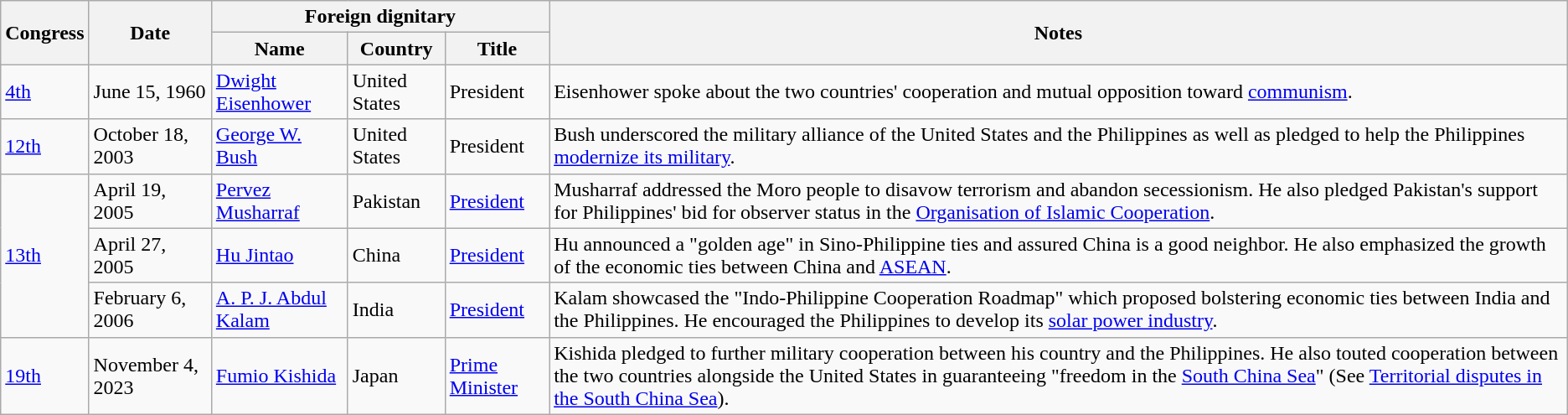<table class="wikitable">
<tr>
<th rowspan=2>Congress</th>
<th rowspan=2>Date</th>
<th colspan=3>Foreign dignitary</th>
<th rowspan=2>Notes</th>
</tr>
<tr>
<th>Name</th>
<th>Country</th>
<th>Title</th>
</tr>
<tr>
<td><a href='#'>4th</a></td>
<td>June 15, 1960</td>
<td><a href='#'>Dwight Eisenhower</a></td>
<td>United States</td>
<td>President</td>
<td>Eisenhower spoke about the two countries' cooperation and mutual opposition toward <a href='#'>communism</a>.</td>
</tr>
<tr>
<td><a href='#'>12th</a></td>
<td>October 18, 2003</td>
<td><a href='#'>George W. Bush</a></td>
<td>United States</td>
<td>President</td>
<td>Bush underscored the military alliance of the United States and the Philippines as well as pledged to help the Philippines <a href='#'>modernize its military</a>.</td>
</tr>
<tr>
<td rowspan=3><a href='#'>13th</a></td>
<td>April 19, 2005</td>
<td><a href='#'>Pervez Musharraf</a></td>
<td>Pakistan</td>
<td><a href='#'>President</a></td>
<td>Musharraf addressed the Moro people to disavow terrorism and abandon secessionism. He also pledged Pakistan's support for Philippines' bid for observer status in the <a href='#'>Organisation of Islamic Cooperation</a>.</td>
</tr>
<tr>
<td>April 27, 2005</td>
<td><a href='#'>Hu Jintao</a></td>
<td>China</td>
<td><a href='#'>President</a></td>
<td>Hu announced a "golden age" in Sino-Philippine ties and assured China is a good neighbor. He also emphasized the growth of the economic ties between China and <a href='#'>ASEAN</a>.</td>
</tr>
<tr>
<td>February 6, 2006</td>
<td><a href='#'>A. P. J. Abdul Kalam</a></td>
<td>India</td>
<td><a href='#'>President</a></td>
<td>Kalam showcased the "Indo-Philippine Cooperation Roadmap" which proposed bolstering economic ties between India and the Philippines. He encouraged the Philippines to develop its <a href='#'>solar power industry</a>.</td>
</tr>
<tr>
<td><a href='#'>19th</a></td>
<td>November 4, 2023</td>
<td><a href='#'>Fumio Kishida</a></td>
<td>Japan</td>
<td><a href='#'>Prime Minister</a></td>
<td>Kishida pledged to further military cooperation between his country and the Philippines. He also touted cooperation between the two countries alongside the United States in guaranteeing "freedom in the <a href='#'>South China Sea</a>" (See <a href='#'>Territorial disputes in the South China Sea</a>).</td>
</tr>
</table>
